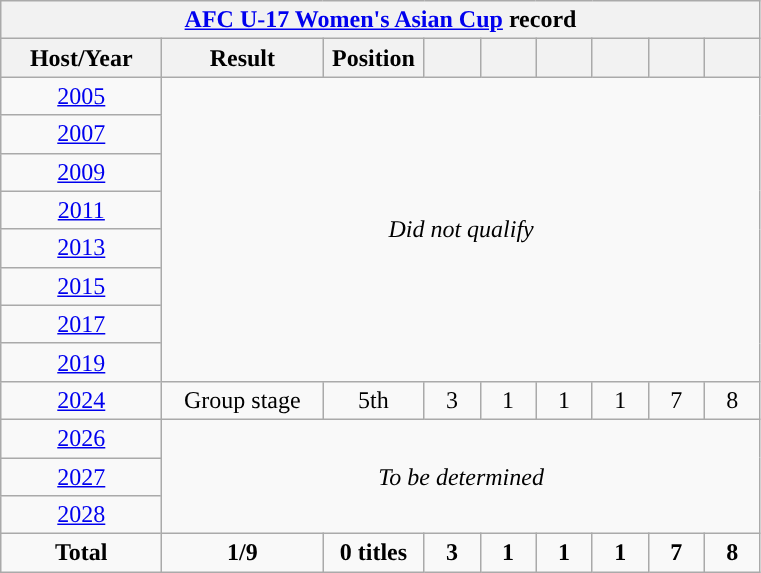<table class="wikitable" style="text-align: center;">
<tr>
<th colspan=9 style="background:color: #0000FF;"><a href='#'>AFC U-17 Women's Asian Cup</a> record</th>
</tr>
<tr>
<th style="width:100px;">Host/Year</th>
<th style="width:100px;">Result</th>
<th style="width:60px;">Position</th>
<th style="width:30px;"></th>
<th style="width:30px;"></th>
<th style="width:30px;"></th>
<th style="width:30px;"></th>
<th style="width:30px;"></th>
<th style="width:30px;"></th>
</tr>
<tr>
<td> <a href='#'>2005</a></td>
<td rowspan=8 colspan=8><em>Did not qualify</em></td>
</tr>
<tr>
<td> <a href='#'>2007</a></td>
</tr>
<tr>
<td> <a href='#'>2009</a></td>
</tr>
<tr>
<td> <a href='#'>2011</a></td>
</tr>
<tr>
<td> <a href='#'>2013</a></td>
</tr>
<tr>
<td> <a href='#'>2015</a></td>
</tr>
<tr>
<td> <a href='#'>2017</a></td>
</tr>
<tr>
<td> <a href='#'>2019</a></td>
</tr>
<tr>
<td> <a href='#'>2024</a></td>
<td>Group stage</td>
<td>5th</td>
<td>3</td>
<td>1</td>
<td>1</td>
<td>1</td>
<td>7</td>
<td>8</td>
</tr>
<tr>
<td> <a href='#'>2026</a></td>
<td rowspan=3 colspan=8><em>To be determined</em></td>
</tr>
<tr>
<td> <a href='#'>2027</a></td>
</tr>
<tr>
<td> <a href='#'>2028</a></td>
</tr>
<tr>
<td><strong>Total</strong></td>
<td><strong>1/9</strong></td>
<td><strong>0 titles</strong></td>
<td><strong>3</strong></td>
<td><strong>1</strong></td>
<td><strong>1</strong></td>
<td><strong>1</strong></td>
<td><strong>7</strong></td>
<td><strong>8</strong></td>
</tr>
</table>
